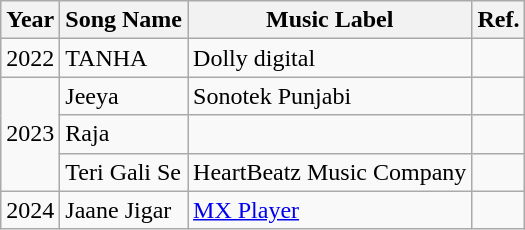<table class="wikitable sortable">
<tr>
<th>Year</th>
<th>Song Name</th>
<th>Music Label</th>
<th>Ref.</th>
</tr>
<tr>
<td>2022</td>
<td>TANHA</td>
<td>Dolly digital</td>
<td></td>
</tr>
<tr>
<td rowspan="3">2023</td>
<td>Jeeya</td>
<td>Sonotek Punjabi</td>
<td></td>
</tr>
<tr>
<td>Raja</td>
<td></td>
<td></td>
</tr>
<tr>
<td>Teri Gali Se</td>
<td>HeartBeatz Music Company</td>
<td></td>
</tr>
<tr>
<td>2024</td>
<td>Jaane Jigar</td>
<td><a href='#'>MX Player</a></td>
<td></td>
</tr>
</table>
